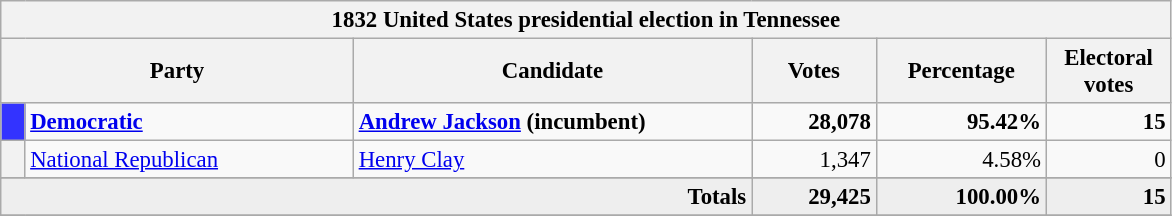<table class="wikitable" style="font-size: 95%;">
<tr>
<th colspan="6">1832 United States presidential election in Tennessee</th>
</tr>
<tr>
<th colspan="2" style="width: 15em">Party</th>
<th style="width: 17em">Candidate</th>
<th style="width: 5em">Votes</th>
<th style="width: 7em">Percentage</th>
<th style="width: 5em">Electoral votes</th>
</tr>
<tr>
<th style="background-color:#3333FF; width: 3px"></th>
<td style="width: 130px"><strong><a href='#'>Democratic</a></strong></td>
<td><strong><a href='#'>Andrew Jackson</a> (incumbent)</strong></td>
<td align="right"><strong>28,078</strong></td>
<td align="right"><strong>95.42%</strong></td>
<td align="right"><strong>15</strong></td>
</tr>
<tr>
<th></th>
<td style="width: 130px"><a href='#'>National Republican</a></td>
<td><a href='#'>Henry Clay</a></td>
<td align="right">1,347</td>
<td align="right">4.58%</td>
<td align="right">0</td>
</tr>
<tr>
</tr>
<tr bgcolor="#EEEEEE">
<td colspan="3" align="right"><strong>Totals</strong></td>
<td align="right"><strong>29,425</strong></td>
<td align="right"><strong>100.00%</strong></td>
<td align="right"><strong>15</strong></td>
</tr>
<tr>
</tr>
</table>
